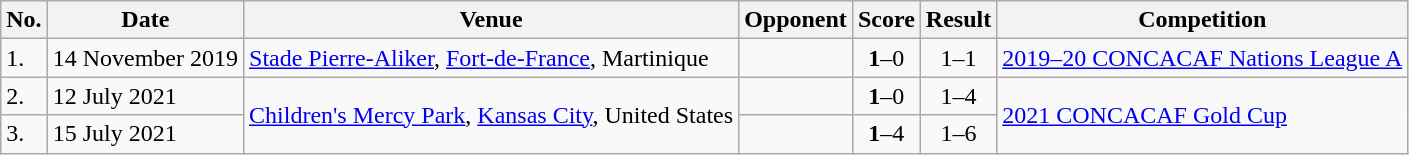<table class="wikitable">
<tr>
<th>No.</th>
<th>Date</th>
<th>Venue</th>
<th>Opponent</th>
<th>Score</th>
<th>Result</th>
<th>Competition</th>
</tr>
<tr>
<td>1.</td>
<td>14 November 2019</td>
<td><a href='#'>Stade Pierre-Aliker</a>, <a href='#'>Fort-de-France</a>, Martinique</td>
<td></td>
<td align=center><strong>1</strong>–0</td>
<td align=center>1–1</td>
<td><a href='#'>2019–20 CONCACAF Nations League A</a></td>
</tr>
<tr>
<td>2.</td>
<td>12 July 2021</td>
<td rowspan="2"><a href='#'>Children's Mercy Park</a>, <a href='#'>Kansas City</a>, United States</td>
<td></td>
<td align=center><strong>1</strong>–0</td>
<td align=center>1–4</td>
<td rowspan="2"><a href='#'>2021 CONCACAF Gold Cup</a></td>
</tr>
<tr>
<td>3.</td>
<td>15 July 2021</td>
<td></td>
<td align=center><strong>1</strong>–4</td>
<td align=center>1–6</td>
</tr>
</table>
